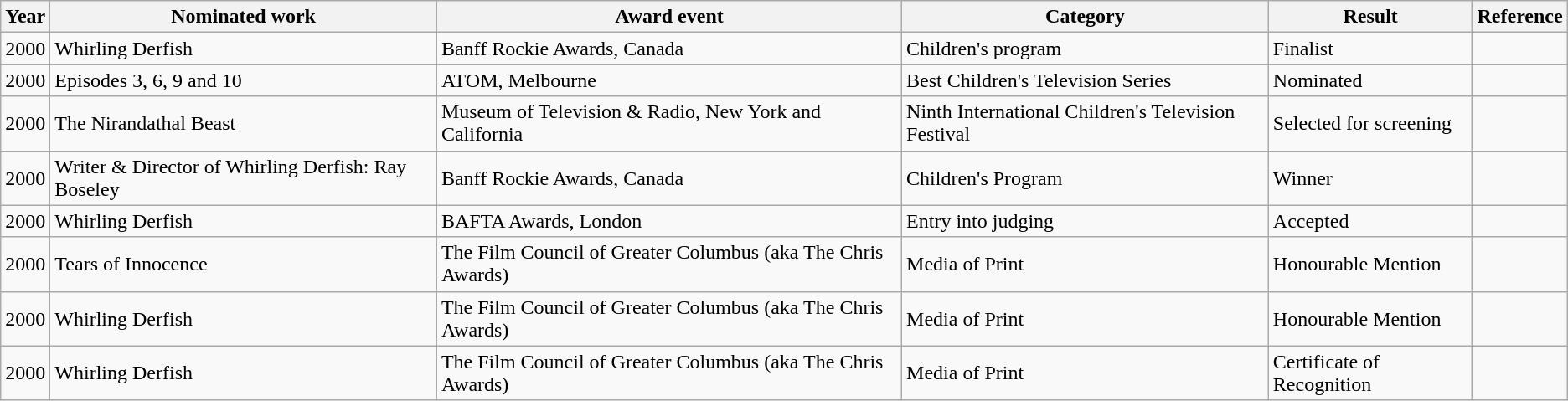<table class="wikitable">
<tr>
<th>Year</th>
<th>Nominated work</th>
<th>Award event</th>
<th>Category</th>
<th>Result</th>
<th>Reference</th>
</tr>
<tr>
<td>2000</td>
<td>Whirling Derfish</td>
<td>Banff Rockie Awards, Canada</td>
<td>Children's program</td>
<td>Finalist</td>
<td></td>
</tr>
<tr>
<td>2000</td>
<td>Episodes 3, 6, 9 and 10</td>
<td>ATOM, Melbourne</td>
<td>Best Children's Television Series</td>
<td>Nominated</td>
<td></td>
</tr>
<tr>
<td>2000</td>
<td>The Nirandathal Beast</td>
<td>Museum of Television & Radio, New York and California</td>
<td>Ninth International Children's Television Festival</td>
<td>Selected for screening</td>
<td></td>
</tr>
<tr>
<td>2000</td>
<td>Writer & Director of Whirling Derfish: Ray Boseley</td>
<td>Banff Rockie Awards, Canada</td>
<td>Children's Program</td>
<td>Winner</td>
<td></td>
</tr>
<tr>
<td>2000</td>
<td>Whirling Derfish</td>
<td>BAFTA Awards, London</td>
<td>Entry into judging</td>
<td>Accepted</td>
<td></td>
</tr>
<tr>
<td>2000</td>
<td>Tears of Innocence</td>
<td>The Film Council of Greater Columbus (aka The Chris Awards)</td>
<td>Media of Print</td>
<td>Honourable Mention</td>
<td></td>
</tr>
<tr>
<td>2000</td>
<td>Whirling Derfish</td>
<td>The Film Council of Greater Columbus (aka The Chris Awards)</td>
<td>Media of Print</td>
<td>Honourable Mention</td>
<td></td>
</tr>
<tr>
<td>2000</td>
<td>Whirling Derfish</td>
<td>The Film Council of Greater Columbus (aka The Chris Awards)</td>
<td>Media of Print</td>
<td>Certificate of Recognition</td>
<td></td>
</tr>
</table>
